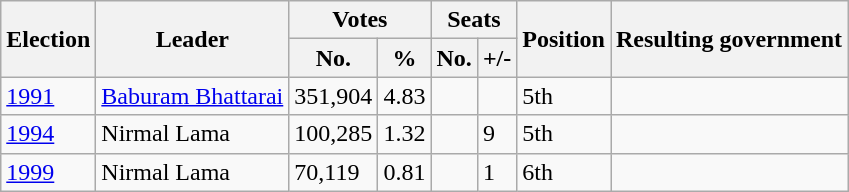<table class="wikitable">
<tr>
<th rowspan="2">Election</th>
<th rowspan="2">Leader</th>
<th colspan="2">Votes</th>
<th colspan="2">Seats</th>
<th rowspan="2">Position</th>
<th rowspan="2">Resulting government</th>
</tr>
<tr>
<th>No.</th>
<th>%</th>
<th>No.</th>
<th>+/-</th>
</tr>
<tr>
<td><a href='#'>1991</a></td>
<td><a href='#'>Baburam Bhattarai</a></td>
<td>351,904</td>
<td>4.83</td>
<td></td>
<td></td>
<td>5th</td>
<td></td>
</tr>
<tr>
<td><a href='#'>1994</a></td>
<td>Nirmal Lama</td>
<td>100,285</td>
<td>1.32</td>
<td></td>
<td> 9</td>
<td> 5th</td>
<td></td>
</tr>
<tr>
<td><a href='#'>1999</a></td>
<td>Nirmal Lama</td>
<td>70,119</td>
<td>0.81</td>
<td></td>
<td> 1</td>
<td> 6th</td>
<td></td>
</tr>
</table>
